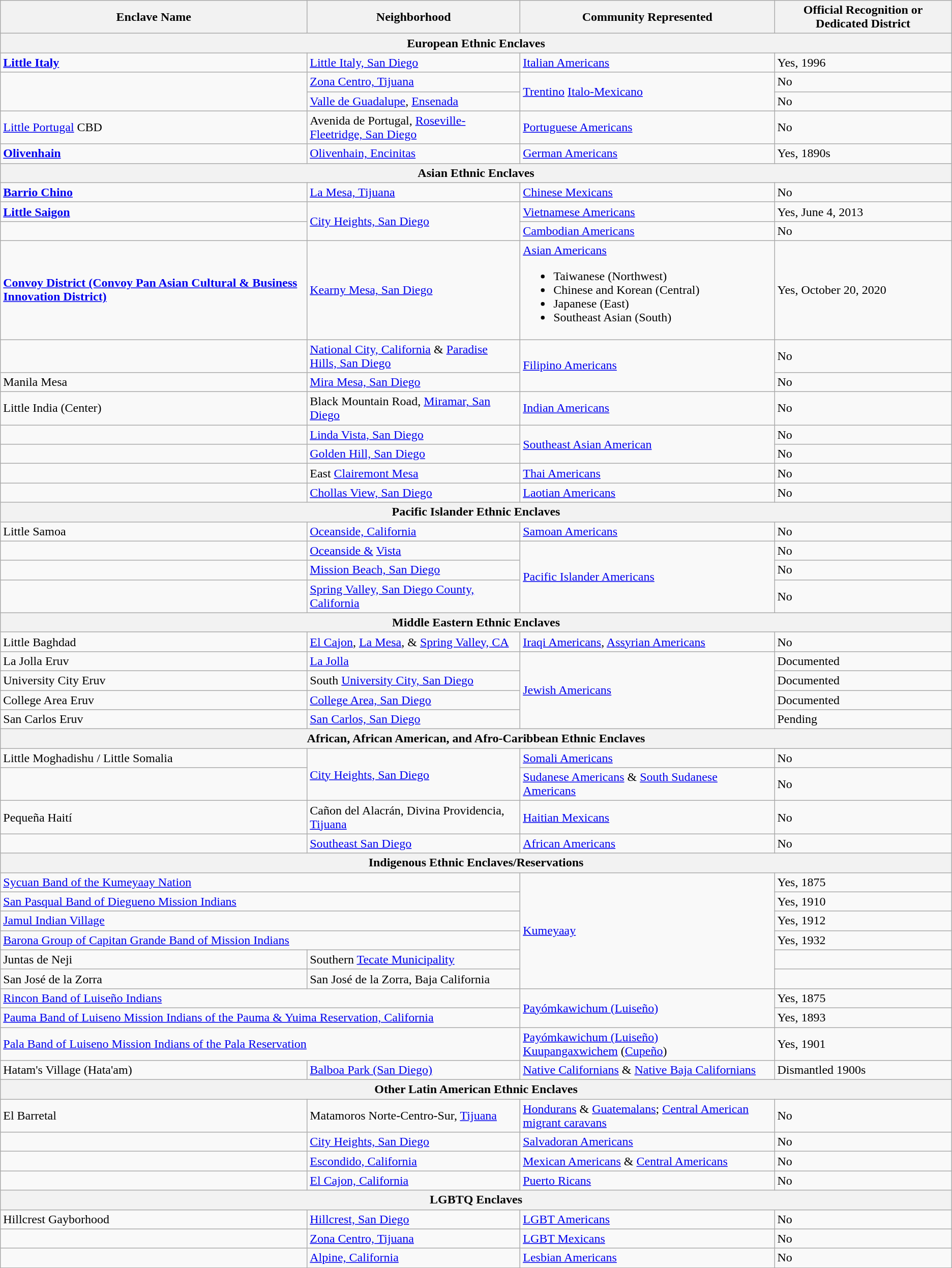<table class="wikitable">
<tr>
<th>Enclave Name</th>
<th>Neighborhood</th>
<th>Community Represented</th>
<th>Official Recognition or Dedicated District</th>
</tr>
<tr>
<th colspan="4">European Ethnic Enclaves</th>
</tr>
<tr>
<td><a href='#'><strong>Little Italy</strong></a></td>
<td><a href='#'>Little Italy, San Diego</a></td>
<td><a href='#'>Italian Americans</a></td>
<td>Yes, 1996</td>
</tr>
<tr>
<td rowspan="2"></td>
<td><a href='#'>Zona Centro, Tijuana</a></td>
<td rowspan="2"><a href='#'>Trentino</a> <a href='#'>Italo-Mexicano</a></td>
<td>No</td>
</tr>
<tr>
<td><a href='#'>Valle de Guadalupe</a>, <a href='#'>Ensenada</a></td>
<td>No</td>
</tr>
<tr>
<td><a href='#'>Little Portugal</a> CBD</td>
<td>Avenida de Portugal, <a href='#'>Roseville-Fleetridge, San Diego</a></td>
<td><a href='#'>Portuguese Americans</a></td>
<td>No</td>
</tr>
<tr>
<td><a href='#'><strong>Olivenhain</strong></a></td>
<td><a href='#'>Olivenhain, Encinitas</a></td>
<td><a href='#'>German Americans</a></td>
<td>Yes, 1890s</td>
</tr>
<tr>
<th colspan="4">Asian Ethnic Enclaves</th>
</tr>
<tr>
<td><strong><a href='#'>Barrio Chino</a></strong></td>
<td><a href='#'>La Mesa, Tijuana</a></td>
<td><a href='#'>Chinese Mexicans</a></td>
<td>No</td>
</tr>
<tr>
<td><strong><a href='#'>Little Saigon</a></strong></td>
<td rowspan="2"><a href='#'>City Heights, San Diego</a></td>
<td><a href='#'>Vietnamese Americans</a></td>
<td>Yes, June 4, 2013</td>
</tr>
<tr>
<td></td>
<td><a href='#'>Cambodian Americans</a></td>
<td>No</td>
</tr>
<tr>
<td><strong><a href='#'>Convoy District (Convoy Pan Asian Cultural & Business Innovation District)</a></strong></td>
<td><a href='#'>Kearny Mesa, San Diego</a></td>
<td><a href='#'>Asian Americans</a><br><ul><li>Taiwanese (Northwest)</li><li>Chinese and Korean (Central)</li><li>Japanese (East)</li><li>Southeast Asian (South)</li></ul></td>
<td>Yes, October 20, 2020</td>
</tr>
<tr>
<td></td>
<td><a href='#'>National City, California</a> & <a href='#'>Paradise Hills, San Diego</a></td>
<td rowspan="2"><a href='#'>Filipino Americans</a></td>
<td>No</td>
</tr>
<tr>
<td>Manila Mesa</td>
<td><a href='#'>Mira Mesa, San Diego</a></td>
<td>No</td>
</tr>
<tr>
<td>Little India (Center)</td>
<td>Black Mountain Road, <a href='#'>Miramar, San Diego</a></td>
<td><a href='#'>Indian Americans</a></td>
<td>No</td>
</tr>
<tr>
<td></td>
<td><a href='#'>Linda Vista, San Diego</a></td>
<td rowspan="2"><a href='#'>Southeast Asian American</a></td>
<td>No</td>
</tr>
<tr>
<td></td>
<td><a href='#'>Golden Hill, San Diego</a></td>
<td>No</td>
</tr>
<tr>
<td></td>
<td>East <a href='#'>Clairemont Mesa</a></td>
<td><a href='#'>Thai Americans</a></td>
<td>No</td>
</tr>
<tr>
<td></td>
<td><a href='#'>Chollas View, San Diego</a></td>
<td><a href='#'>Laotian Americans</a></td>
<td>No</td>
</tr>
<tr>
<th colspan="4">Pacific Islander Ethnic Enclaves</th>
</tr>
<tr>
<td>Little Samoa</td>
<td><a href='#'>Oceanside, California</a></td>
<td><a href='#'>Samoan Americans</a></td>
<td>No</td>
</tr>
<tr>
<td></td>
<td><a href='#'>Oceanside &</a> <a href='#'>Vista</a></td>
<td rowspan="3"><a href='#'>Pacific Islander Americans</a></td>
<td>No</td>
</tr>
<tr>
<td></td>
<td><a href='#'>Mission Beach, San Diego</a></td>
<td>No</td>
</tr>
<tr>
<td></td>
<td><a href='#'>Spring Valley, San Diego County, California</a></td>
<td>No</td>
</tr>
<tr>
<th colspan="4">Middle Eastern Ethnic Enclaves</th>
</tr>
<tr>
<td>Little Baghdad</td>
<td><a href='#'>El Cajon</a>, <a href='#'>La Mesa</a>, & <a href='#'>Spring Valley, CA</a></td>
<td><a href='#'>Iraqi Americans</a>, <a href='#'>Assyrian Americans</a></td>
<td>No</td>
</tr>
<tr>
<td>La Jolla Eruv</td>
<td><a href='#'>La Jolla</a></td>
<td rowspan="4"><a href='#'>Jewish Americans</a></td>
<td>Documented</td>
</tr>
<tr>
<td>University City Eruv</td>
<td>South <a href='#'>University City, San Diego</a></td>
<td>Documented</td>
</tr>
<tr>
<td>College Area Eruv</td>
<td><a href='#'>College Area, San Diego</a></td>
<td>Documented</td>
</tr>
<tr>
<td>San Carlos Eruv</td>
<td><a href='#'>San Carlos, San Diego</a></td>
<td>Pending</td>
</tr>
<tr>
<th colspan="4">African, African American, and Afro-Caribbean Ethnic Enclaves</th>
</tr>
<tr>
<td>Little Moghadishu / Little Somalia</td>
<td rowspan="2"><a href='#'>City Heights, San Diego</a></td>
<td><a href='#'>Somali Americans</a></td>
<td>No</td>
</tr>
<tr>
<td></td>
<td><a href='#'>Sudanese Americans</a> & <a href='#'>South Sudanese Americans</a></td>
<td>No</td>
</tr>
<tr>
<td>Pequeña Haití</td>
<td>Cañon del Alacrán, Divina Providencia, <a href='#'>Tijuana</a></td>
<td><a href='#'>Haitian Mexicans</a></td>
<td>No</td>
</tr>
<tr>
<td></td>
<td><a href='#'>Southeast San Diego</a></td>
<td><a href='#'>African Americans</a></td>
<td>No</td>
</tr>
<tr>
<th colspan="4">Indigenous Ethnic Enclaves/Reservations</th>
</tr>
<tr>
<td colspan="2"><a href='#'>Sycuan Band of the Kumeyaay Nation</a></td>
<td rowspan="6"><a href='#'>Kumeyaay</a></td>
<td>Yes, 1875</td>
</tr>
<tr>
<td colspan="2"><a href='#'>San Pasqual Band of Diegueno Mission Indians</a></td>
<td>Yes, 1910</td>
</tr>
<tr>
<td colspan="2"><a href='#'>Jamul Indian Village</a></td>
<td>Yes, 1912</td>
</tr>
<tr>
<td colspan="2"><a href='#'>Barona Group of Capitan Grande Band of Mission Indians</a></td>
<td>Yes, 1932</td>
</tr>
<tr>
<td>Juntas de Neji</td>
<td>Southern <a href='#'>Tecate Municipality</a></td>
<td></td>
</tr>
<tr>
<td>San José de la Zorra</td>
<td>San José de la Zorra, Baja California</td>
<td></td>
</tr>
<tr>
<td colspan="2"><a href='#'>Rincon Band of Luiseño Indians</a></td>
<td rowspan="2"><a href='#'>Payómkawichum (Luiseño)</a></td>
<td>Yes, 1875</td>
</tr>
<tr>
<td colspan="2"><a href='#'>Pauma Band of Luiseno Mission Indians of the Pauma & Yuima Reservation, California</a></td>
<td>Yes, 1893</td>
</tr>
<tr>
<td colspan="2"><a href='#'>Pala Band of Luiseno Mission Indians of the Pala Reservation</a></td>
<td><a href='#'>Payómkawichum (Luiseño)</a><br><a href='#'>Kuupangaxwichem</a> (<a href='#'>Cupeño</a>)</td>
<td>Yes, 1901</td>
</tr>
<tr>
<td>Hatam's Village (Hata'am)</td>
<td><a href='#'>Balboa Park (San Diego)</a></td>
<td><a href='#'>Native Californians</a> & <a href='#'>Native Baja Californians</a></td>
<td>Dismantled 1900s</td>
</tr>
<tr>
<th colspan="4">Other Latin American Ethnic Enclaves</th>
</tr>
<tr>
<td>El Barretal</td>
<td>Matamoros Norte-Centro-Sur, <a href='#'>Tijuana</a></td>
<td><a href='#'>Hondurans</a> & <a href='#'>Guatemalans</a>; <a href='#'>Central American migrant caravans</a></td>
<td>No</td>
</tr>
<tr>
<td></td>
<td><a href='#'>City Heights, San Diego</a></td>
<td><a href='#'>Salvadoran Americans</a></td>
<td>No</td>
</tr>
<tr>
<td></td>
<td><a href='#'>Escondido, California</a></td>
<td><a href='#'>Mexican Americans</a> & <a href='#'>Central Americans</a></td>
<td>No</td>
</tr>
<tr>
<td></td>
<td><a href='#'>El Cajon, California</a></td>
<td><a href='#'>Puerto Ricans</a></td>
<td>No</td>
</tr>
<tr>
<th colspan="4">LGBTQ Enclaves</th>
</tr>
<tr>
<td>Hillcrest Gayborhood</td>
<td><a href='#'>Hillcrest, San Diego</a></td>
<td><a href='#'>LGBT Americans</a></td>
<td>No</td>
</tr>
<tr>
<td></td>
<td><a href='#'>Zona Centro, Tijuana</a></td>
<td><a href='#'>LGBT Mexicans</a></td>
<td>No</td>
</tr>
<tr>
<td></td>
<td><a href='#'>Alpine, California</a></td>
<td><a href='#'>Lesbian Americans</a></td>
<td>No</td>
</tr>
</table>
